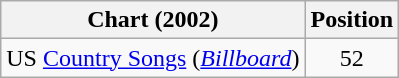<table class="wikitable sortable">
<tr>
<th scope="col">Chart (2002)</th>
<th scope="col">Position</th>
</tr>
<tr>
<td>US <a href='#'>Country Songs</a> (<em><a href='#'>Billboard</a></em>)</td>
<td align="center">52</td>
</tr>
</table>
